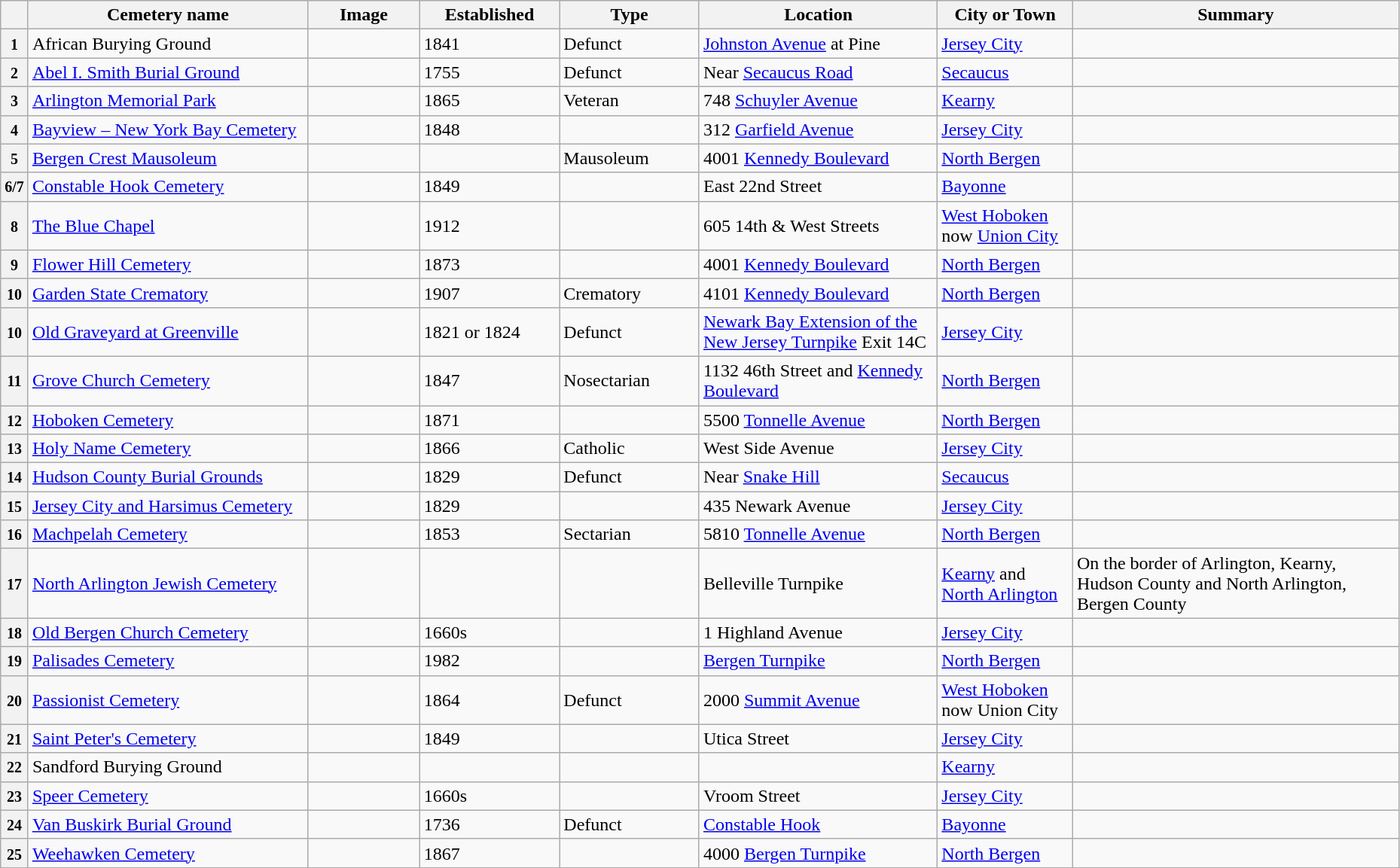<table class="wikitable sortable" style="width:98%">
<tr>
<th></th>
<th width = 20%><strong>Cemetery name</strong></th>
<th width = 8% class="unsortable"><strong>Image</strong></th>
<th width = 10%><strong>Established</strong></th>
<th width = 10%><strong>Type</strong></th>
<th><strong>Location</strong></th>
<th><strong>City or Town</strong></th>
<th class="unsortable"><strong>Summary</strong></th>
</tr>
<tr ->
<th><small>1</small></th>
<td>African Burying Ground</td>
<td></td>
<td>1841</td>
<td>Defunct</td>
<td><a href='#'>Johnston Avenue</a> at Pine<br><small></small></td>
<td><a href='#'>Jersey City</a></td>
<td></td>
</tr>
<tr ->
<th><small>2</small></th>
<td><a href='#'>Abel I. Smith Burial Ground</a></td>
<td></td>
<td>1755</td>
<td>Defunct</td>
<td>Near <a href='#'>Secaucus Road</a><br><small></small></td>
<td><a href='#'>Secaucus</a></td>
<td></td>
</tr>
<tr ->
<th><small>3</small></th>
<td><a href='#'>Arlington Memorial Park</a></td>
<td></td>
<td>1865</td>
<td>Veteran</td>
<td>748 <a href='#'>Schuyler Avenue</a><br><small></small></td>
<td><a href='#'>Kearny</a></td>
<td></td>
</tr>
<tr ->
<th><small>4</small></th>
<td><a href='#'>Bayview – New York Bay Cemetery</a></td>
<td></td>
<td>1848</td>
<td></td>
<td>312 <a href='#'>Garfield Avenue</a><br><small></small></td>
<td><a href='#'>Jersey City</a></td>
<td></td>
</tr>
<tr ->
<th><small>5</small></th>
<td><a href='#'>Bergen Crest Mausoleum</a></td>
<td></td>
<td></td>
<td>Mausoleum</td>
<td>4001 <a href='#'>Kennedy Boulevard</a><br><small></small></td>
<td><a href='#'>North Bergen</a></td>
<td></td>
</tr>
<tr ->
<th><small>6/7</small></th>
<td><a href='#'>Constable Hook Cemetery</a></td>
<td></td>
<td>1849</td>
<td></td>
<td>East 22nd Street<br><small></small></td>
<td><a href='#'>Bayonne</a></td>
<td></td>
</tr>
<tr -1912>
<th><small>8</small></th>
<td><a href='#'>The Blue Chapel</a></td>
<td></td>
<td>1912</td>
<td></td>
<td>605 14th & West Streets<br><small></small></td>
<td><a href='#'>West Hoboken</a><br>now <a href='#'>Union City</a></td>
<td></td>
</tr>
<tr ->
<th><small>9</small></th>
<td><a href='#'>Flower Hill Cemetery</a></td>
<td></td>
<td>1873</td>
<td></td>
<td>4001 <a href='#'>Kennedy Boulevard</a><br><small></small></td>
<td><a href='#'>North Bergen</a></td>
<td></td>
</tr>
<tr ->
<th><small>10</small></th>
<td><a href='#'>Garden State Crematory</a></td>
<td></td>
<td>1907</td>
<td>Crematory</td>
<td>4101 <a href='#'>Kennedy Boulevard</a><br><small></small></td>
<td><a href='#'>North Bergen</a></td>
<td></td>
</tr>
<tr ->
<th><small>10</small></th>
<td><a href='#'>Old Graveyard at Greenville</a></td>
<td></td>
<td>1821 or 1824</td>
<td>Defunct</td>
<td><a href='#'>Newark Bay Extension of the New Jersey Turnpike</a>  Exit 14C <br> <small></small></td>
<td><a href='#'>Jersey City</a></td>
<td></td>
</tr>
<tr ->
<th><small>11</small></th>
<td><a href='#'>Grove Church Cemetery</a></td>
<td></td>
<td>1847</td>
<td>Nosectarian</td>
<td>1132 46th Street and <a href='#'>Kennedy Boulevard</a><br><small></small></td>
<td><a href='#'>North Bergen</a></td>
<td></td>
</tr>
<tr ->
<th><small>12</small></th>
<td><a href='#'>Hoboken Cemetery</a></td>
<td></td>
<td>1871</td>
<td></td>
<td>5500 <a href='#'>Tonnelle Avenue</a><br><small></small></td>
<td><a href='#'>North Bergen</a></td>
<td></td>
</tr>
<tr ->
<th><small>13</small></th>
<td><a href='#'>Holy Name Cemetery</a></td>
<td></td>
<td>1866</td>
<td>Catholic</td>
<td>West Side Avenue<br><small></small></td>
<td><a href='#'>Jersey City</a></td>
<td></td>
</tr>
<tr ->
<th><small>14</small></th>
<td><a href='#'>Hudson County Burial Grounds</a></td>
<td></td>
<td>1829</td>
<td>Defunct</td>
<td>Near <a href='#'>Snake Hill</a><br><small></small></td>
<td><a href='#'>Secaucus</a></td>
<td></td>
</tr>
<tr ->
<th><small>15</small></th>
<td><a href='#'>Jersey City and Harsimus Cemetery</a></td>
<td></td>
<td>1829</td>
<td></td>
<td>435 Newark Avenue<br><small></small></td>
<td><a href='#'>Jersey City</a></td>
<td></td>
</tr>
<tr ->
<th><small>16</small></th>
<td><a href='#'>Machpelah Cemetery</a></td>
<td></td>
<td>1853</td>
<td>Sectarian</td>
<td>5810 <a href='#'>Tonnelle Avenue</a><br><small></small></td>
<td><a href='#'>North Bergen</a></td>
<td></td>
</tr>
<tr ->
<th><small>17</small></th>
<td><a href='#'>North Arlington Jewish Cemetery</a></td>
<td></td>
<td></td>
<td></td>
<td>Belleville Turnpike<br><small></small></td>
<td><a href='#'>Kearny</a> and <a href='#'>North Arlington</a></td>
<td>On the border of Arlington, Kearny, Hudson County and North Arlington, Bergen County</td>
</tr>
<tr ->
<th><small>18</small></th>
<td><a href='#'>Old Bergen Church Cemetery</a></td>
<td></td>
<td>1660s</td>
<td></td>
<td>1 Highland Avenue<br><small></small></td>
<td><a href='#'>Jersey City</a></td>
<td></td>
</tr>
<tr ->
<th><small>19</small></th>
<td><a href='#'>Palisades Cemetery</a></td>
<td></td>
<td>1982</td>
<td></td>
<td><a href='#'>Bergen Turnpike</a><br><small></small></td>
<td><a href='#'>North Bergen</a></td>
<td></td>
</tr>
<tr ->
<th><small>20</small></th>
<td><a href='#'>Passionist Cemetery</a></td>
<td></td>
<td>1864</td>
<td>Defunct</td>
<td>2000 <a href='#'>Summit Avenue</a><br><small></small></td>
<td><a href='#'>West Hoboken</a><br>now Union City</td>
<td></td>
</tr>
<tr ->
<th><small>21</small></th>
<td><a href='#'>Saint Peter's Cemetery</a></td>
<td></td>
<td>1849</td>
<td></td>
<td>Utica Street<br><small></small></td>
<td><a href='#'>Jersey City</a></td>
<td></td>
</tr>
<tr ->
<th><small>22</small></th>
<td>Sandford Burying Ground</td>
<td></td>
<td></td>
<td></td>
<td><br><small></small></td>
<td><a href='#'>Kearny</a></td>
<td></td>
</tr>
<tr ->
<th><small>23</small></th>
<td><a href='#'>Speer Cemetery</a></td>
<td></td>
<td>1660s</td>
<td></td>
<td>Vroom Street<br><small></small></td>
<td><a href='#'>Jersey City</a></td>
<td></td>
</tr>
<tr ->
<th><small>24</small></th>
<td><a href='#'>Van Buskirk Burial Ground</a></td>
<td></td>
<td>1736</td>
<td>Defunct</td>
<td><a href='#'>Constable Hook</a><br><small></small></td>
<td><a href='#'>Bayonne</a></td>
<td></td>
</tr>
<tr ->
<th><small>25</small></th>
<td><a href='#'>Weehawken Cemetery</a></td>
<td></td>
<td>1867</td>
<td></td>
<td>4000 <a href='#'>Bergen Turnpike</a><br><small></small></td>
<td><a href='#'>North Bergen</a></td>
<td></td>
</tr>
<tr ->
</tr>
</table>
